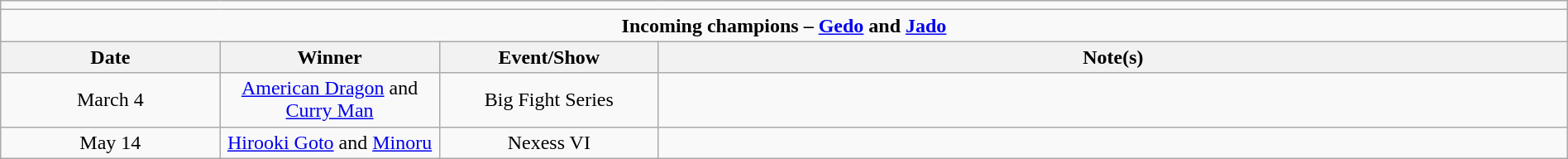<table class="wikitable" style="text-align:center; width:100%;">
<tr>
<td colspan="5"></td>
</tr>
<tr>
<td colspan="5"><strong>Incoming champions – <a href='#'>Gedo</a> and <a href='#'>Jado</a></strong></td>
</tr>
<tr>
<th width=14%>Date</th>
<th width=14%>Winner</th>
<th width=14%>Event/Show</th>
<th width=58%>Note(s)</th>
</tr>
<tr>
<td>March 4</td>
<td><a href='#'>American Dragon</a> and <a href='#'>Curry Man</a></td>
<td>Big Fight Series</td>
<td align="left"></td>
</tr>
<tr>
<td>May 14</td>
<td><a href='#'>Hirooki Goto</a> and <a href='#'>Minoru</a></td>
<td>Nexess VI</td>
<td align="left"></td>
</tr>
</table>
